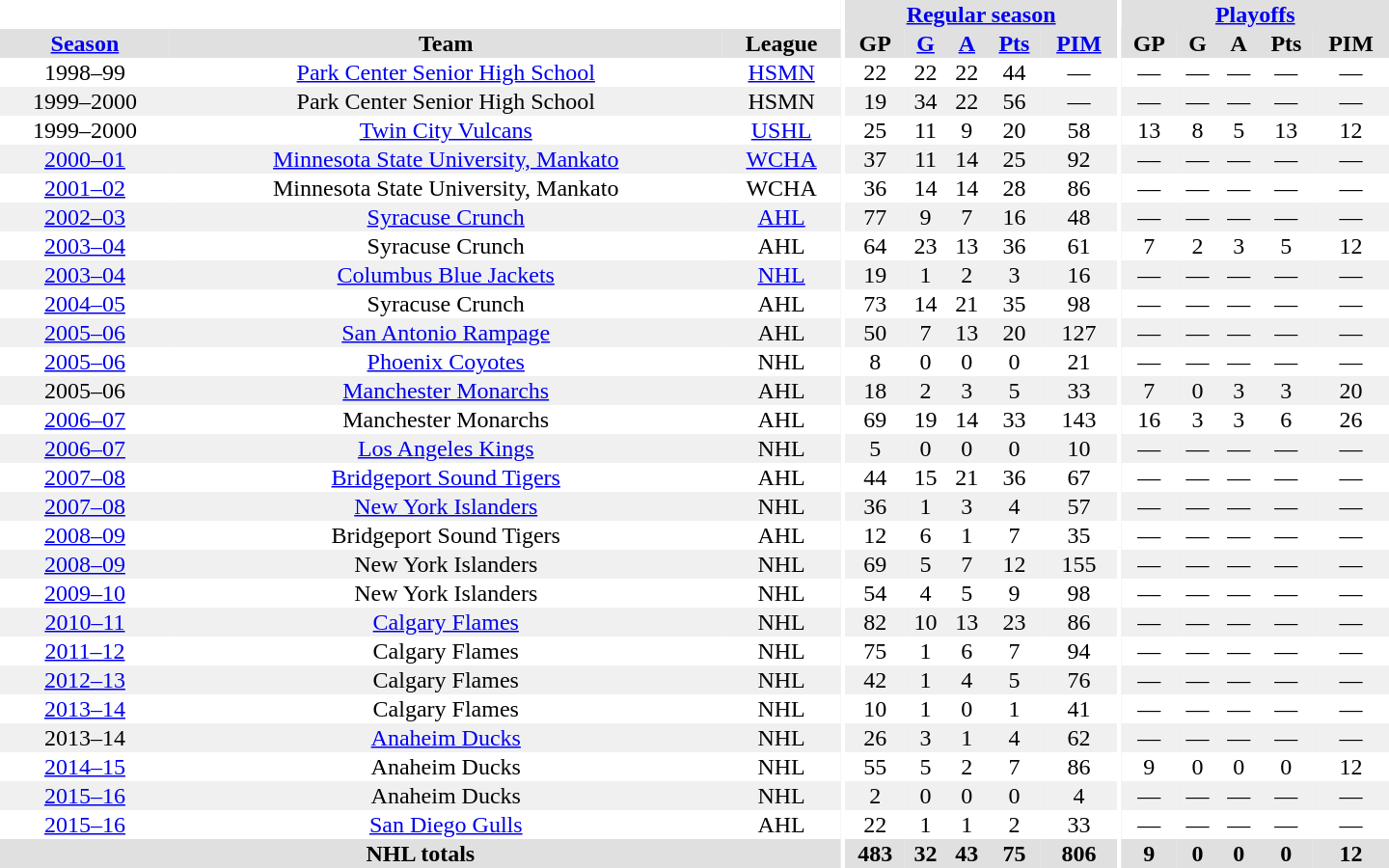<table border="0" cellpadding="1" cellspacing="0" style="text-align:center; width:60em">
<tr bgcolor="#e0e0e0">
<th colspan="3" bgcolor="#ffffff"></th>
<th rowspan="100" bgcolor="#ffffff"></th>
<th colspan="5"><a href='#'>Regular season</a></th>
<th rowspan="100" bgcolor="#ffffff"></th>
<th colspan="5"><a href='#'>Playoffs</a></th>
</tr>
<tr bgcolor="#e0e0e0">
<th><a href='#'>Season</a></th>
<th>Team</th>
<th>League</th>
<th>GP</th>
<th><a href='#'>G</a></th>
<th><a href='#'>A</a></th>
<th><a href='#'>Pts</a></th>
<th><a href='#'>PIM</a></th>
<th>GP</th>
<th>G</th>
<th>A</th>
<th>Pts</th>
<th>PIM</th>
</tr>
<tr>
<td>1998–99</td>
<td><a href='#'>Park Center Senior High School</a></td>
<td><a href='#'>HSMN</a></td>
<td>22</td>
<td>22</td>
<td>22</td>
<td>44</td>
<td>—</td>
<td>—</td>
<td>—</td>
<td>—</td>
<td>—</td>
<td>—</td>
</tr>
<tr bgcolor="#f0f0f0">
<td>1999–2000</td>
<td>Park Center Senior High School</td>
<td>HSMN</td>
<td>19</td>
<td>34</td>
<td>22</td>
<td>56</td>
<td>—</td>
<td>—</td>
<td>—</td>
<td>—</td>
<td>—</td>
<td>—</td>
</tr>
<tr>
<td>1999–2000</td>
<td><a href='#'>Twin City Vulcans</a></td>
<td><a href='#'>USHL</a></td>
<td>25</td>
<td>11</td>
<td>9</td>
<td>20</td>
<td>58</td>
<td>13</td>
<td>8</td>
<td>5</td>
<td>13</td>
<td>12</td>
</tr>
<tr bgcolor="#f0f0f0">
<td><a href='#'>2000–01</a></td>
<td><a href='#'>Minnesota State University, Mankato</a></td>
<td><a href='#'>WCHA</a></td>
<td>37</td>
<td>11</td>
<td>14</td>
<td>25</td>
<td>92</td>
<td>—</td>
<td>—</td>
<td>—</td>
<td>—</td>
<td>—</td>
</tr>
<tr>
<td><a href='#'>2001–02</a></td>
<td>Minnesota State University, Mankato</td>
<td>WCHA</td>
<td>36</td>
<td>14</td>
<td>14</td>
<td>28</td>
<td>86</td>
<td>—</td>
<td>—</td>
<td>—</td>
<td>—</td>
<td>—</td>
</tr>
<tr bgcolor="#f0f0f0">
<td><a href='#'>2002–03</a></td>
<td><a href='#'>Syracuse Crunch</a></td>
<td><a href='#'>AHL</a></td>
<td>77</td>
<td>9</td>
<td>7</td>
<td>16</td>
<td>48</td>
<td>—</td>
<td>—</td>
<td>—</td>
<td>—</td>
<td>—</td>
</tr>
<tr>
<td><a href='#'>2003–04</a></td>
<td>Syracuse Crunch</td>
<td>AHL</td>
<td>64</td>
<td>23</td>
<td>13</td>
<td>36</td>
<td>61</td>
<td>7</td>
<td>2</td>
<td>3</td>
<td>5</td>
<td>12</td>
</tr>
<tr bgcolor="#f0f0f0">
<td><a href='#'>2003–04</a></td>
<td><a href='#'>Columbus Blue Jackets</a></td>
<td><a href='#'>NHL</a></td>
<td>19</td>
<td>1</td>
<td>2</td>
<td>3</td>
<td>16</td>
<td>—</td>
<td>—</td>
<td>—</td>
<td>—</td>
<td>—</td>
</tr>
<tr>
<td><a href='#'>2004–05</a></td>
<td>Syracuse Crunch</td>
<td>AHL</td>
<td>73</td>
<td>14</td>
<td>21</td>
<td>35</td>
<td>98</td>
<td>—</td>
<td>—</td>
<td>—</td>
<td>—</td>
<td>—</td>
</tr>
<tr bgcolor="#f0f0f0">
<td><a href='#'>2005–06</a></td>
<td><a href='#'>San Antonio Rampage</a></td>
<td>AHL</td>
<td>50</td>
<td>7</td>
<td>13</td>
<td>20</td>
<td>127</td>
<td>—</td>
<td>—</td>
<td>—</td>
<td>—</td>
<td>—</td>
</tr>
<tr>
<td><a href='#'>2005–06</a></td>
<td><a href='#'>Phoenix Coyotes</a></td>
<td>NHL</td>
<td>8</td>
<td>0</td>
<td>0</td>
<td>0</td>
<td>21</td>
<td>—</td>
<td>—</td>
<td>—</td>
<td>—</td>
<td>—</td>
</tr>
<tr bgcolor="#f0f0f0">
<td>2005–06</td>
<td><a href='#'>Manchester Monarchs</a></td>
<td>AHL</td>
<td>18</td>
<td>2</td>
<td>3</td>
<td>5</td>
<td>33</td>
<td>7</td>
<td>0</td>
<td>3</td>
<td>3</td>
<td>20</td>
</tr>
<tr>
<td><a href='#'>2006–07</a></td>
<td>Manchester Monarchs</td>
<td>AHL</td>
<td>69</td>
<td>19</td>
<td>14</td>
<td>33</td>
<td>143</td>
<td>16</td>
<td>3</td>
<td>3</td>
<td>6</td>
<td>26</td>
</tr>
<tr bgcolor="#f0f0f0">
<td><a href='#'>2006–07</a></td>
<td><a href='#'>Los Angeles Kings</a></td>
<td>NHL</td>
<td>5</td>
<td>0</td>
<td>0</td>
<td>0</td>
<td>10</td>
<td>—</td>
<td>—</td>
<td>—</td>
<td>—</td>
<td>—</td>
</tr>
<tr>
<td><a href='#'>2007–08</a></td>
<td><a href='#'>Bridgeport Sound Tigers</a></td>
<td>AHL</td>
<td>44</td>
<td>15</td>
<td>21</td>
<td>36</td>
<td>67</td>
<td>—</td>
<td>—</td>
<td>—</td>
<td>—</td>
<td>—</td>
</tr>
<tr bgcolor="#f0f0f0">
<td><a href='#'>2007–08</a></td>
<td><a href='#'>New York Islanders</a></td>
<td>NHL</td>
<td>36</td>
<td>1</td>
<td>3</td>
<td>4</td>
<td>57</td>
<td>—</td>
<td>—</td>
<td>—</td>
<td>—</td>
<td>—</td>
</tr>
<tr>
<td><a href='#'>2008–09</a></td>
<td>Bridgeport Sound Tigers</td>
<td>AHL</td>
<td>12</td>
<td>6</td>
<td>1</td>
<td>7</td>
<td>35</td>
<td>—</td>
<td>—</td>
<td>—</td>
<td>—</td>
<td>—</td>
</tr>
<tr bgcolor="#f0f0f0">
<td><a href='#'>2008–09</a></td>
<td>New York Islanders</td>
<td>NHL</td>
<td>69</td>
<td>5</td>
<td>7</td>
<td>12</td>
<td>155</td>
<td>—</td>
<td>—</td>
<td>—</td>
<td>—</td>
<td>—</td>
</tr>
<tr>
<td><a href='#'>2009–10</a></td>
<td>New York Islanders</td>
<td>NHL</td>
<td>54</td>
<td>4</td>
<td>5</td>
<td>9</td>
<td>98</td>
<td>—</td>
<td>—</td>
<td>—</td>
<td>—</td>
<td>—</td>
</tr>
<tr bgcolor="#f0f0f0">
<td><a href='#'>2010–11</a></td>
<td><a href='#'>Calgary Flames</a></td>
<td>NHL</td>
<td>82</td>
<td>10</td>
<td>13</td>
<td>23</td>
<td>86</td>
<td>—</td>
<td>—</td>
<td>—</td>
<td>—</td>
<td>—</td>
</tr>
<tr>
<td><a href='#'>2011–12</a></td>
<td>Calgary Flames</td>
<td>NHL</td>
<td>75</td>
<td>1</td>
<td>6</td>
<td>7</td>
<td>94</td>
<td>—</td>
<td>—</td>
<td>—</td>
<td>—</td>
<td>—</td>
</tr>
<tr bgcolor="#f0f0f0">
<td><a href='#'>2012–13</a></td>
<td>Calgary Flames</td>
<td>NHL</td>
<td>42</td>
<td>1</td>
<td>4</td>
<td>5</td>
<td>76</td>
<td>—</td>
<td>—</td>
<td>—</td>
<td>—</td>
<td>—</td>
</tr>
<tr>
<td><a href='#'>2013–14</a></td>
<td>Calgary Flames</td>
<td>NHL</td>
<td>10</td>
<td>1</td>
<td>0</td>
<td>1</td>
<td>41</td>
<td>—</td>
<td>—</td>
<td>—</td>
<td>—</td>
<td>—</td>
</tr>
<tr bgcolor="#f0f0f0">
<td>2013–14</td>
<td><a href='#'>Anaheim Ducks</a></td>
<td>NHL</td>
<td>26</td>
<td>3</td>
<td>1</td>
<td>4</td>
<td>62</td>
<td>—</td>
<td>—</td>
<td>—</td>
<td>—</td>
<td>—</td>
</tr>
<tr>
<td><a href='#'>2014–15</a></td>
<td>Anaheim Ducks</td>
<td>NHL</td>
<td>55</td>
<td>5</td>
<td>2</td>
<td>7</td>
<td>86</td>
<td>9</td>
<td>0</td>
<td>0</td>
<td>0</td>
<td>12</td>
</tr>
<tr bgcolor="#f0f0f0">
<td><a href='#'>2015–16</a></td>
<td>Anaheim Ducks</td>
<td>NHL</td>
<td>2</td>
<td>0</td>
<td>0</td>
<td>0</td>
<td>4</td>
<td>—</td>
<td>—</td>
<td>—</td>
<td>—</td>
<td>—</td>
</tr>
<tr>
<td><a href='#'>2015–16</a></td>
<td><a href='#'>San Diego Gulls</a></td>
<td>AHL</td>
<td>22</td>
<td>1</td>
<td>1</td>
<td>2</td>
<td>33</td>
<td>—</td>
<td>—</td>
<td>—</td>
<td>—</td>
<td>—</td>
</tr>
<tr bgcolor="#e0e0e0">
<th colspan="3">NHL totals</th>
<th>483</th>
<th>32</th>
<th>43</th>
<th>75</th>
<th>806</th>
<th>9</th>
<th>0</th>
<th>0</th>
<th>0</th>
<th>12</th>
</tr>
</table>
